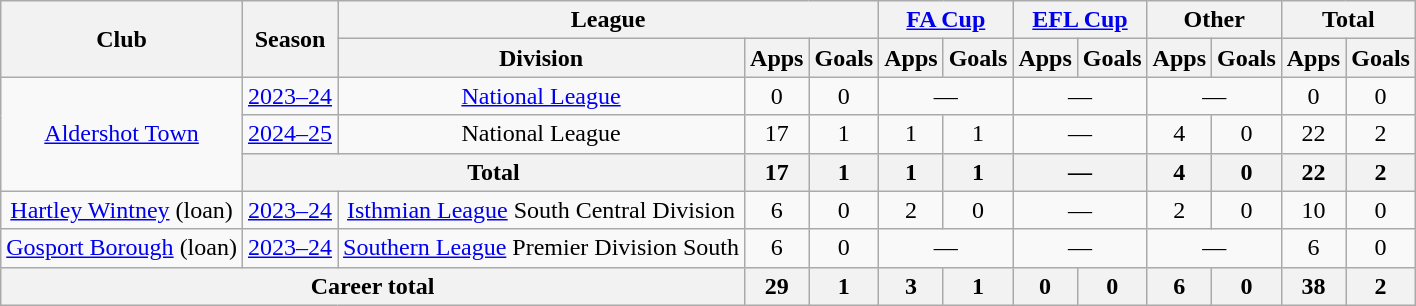<table class="wikitable" style="text-align:center">
<tr>
<th rowspan="2">Club</th>
<th rowspan="2">Season</th>
<th colspan="3">League</th>
<th colspan="2"><a href='#'>FA Cup</a></th>
<th colspan="2"><a href='#'>EFL Cup</a></th>
<th colspan="2">Other</th>
<th colspan="2">Total</th>
</tr>
<tr>
<th>Division</th>
<th>Apps</th>
<th>Goals</th>
<th>Apps</th>
<th>Goals</th>
<th>Apps</th>
<th>Goals</th>
<th>Apps</th>
<th>Goals</th>
<th>Apps</th>
<th>Goals</th>
</tr>
<tr>
<td rowspan="3"><a href='#'>Aldershot Town</a></td>
<td><a href='#'>2023–24</a></td>
<td><a href='#'>National League</a></td>
<td>0</td>
<td>0</td>
<td colspan="2">—</td>
<td colspan="2">—</td>
<td colspan="2">—</td>
<td>0</td>
<td>0</td>
</tr>
<tr>
<td><a href='#'>2024–25</a></td>
<td>National League</td>
<td>17</td>
<td>1</td>
<td>1</td>
<td>1</td>
<td colspan="2">—</td>
<td>4</td>
<td>0</td>
<td>22</td>
<td>2</td>
</tr>
<tr>
<th colspan=2>Total</th>
<th>17</th>
<th>1</th>
<th>1</th>
<th>1</th>
<th colspan="2">—</th>
<th>4</th>
<th>0</th>
<th>22</th>
<th>2</th>
</tr>
<tr>
<td><a href='#'>Hartley Wintney</a> (loan)</td>
<td><a href='#'>2023–24</a></td>
<td><a href='#'>Isthmian League</a> South Central Division</td>
<td>6</td>
<td>0</td>
<td>2</td>
<td>0</td>
<td colspan="2">—</td>
<td>2</td>
<td>0</td>
<td>10</td>
<td>0</td>
</tr>
<tr>
<td><a href='#'>Gosport Borough</a> (loan)</td>
<td><a href='#'>2023–24</a></td>
<td><a href='#'>Southern League</a> Premier Division South</td>
<td>6</td>
<td>0</td>
<td colspan="2">—</td>
<td colspan="2">—</td>
<td colspan="2">—</td>
<td>6</td>
<td>0</td>
</tr>
<tr>
<th colspan=3>Career total</th>
<th>29</th>
<th>1</th>
<th>3</th>
<th>1</th>
<th>0</th>
<th>0</th>
<th>6</th>
<th>0</th>
<th>38</th>
<th>2</th>
</tr>
</table>
